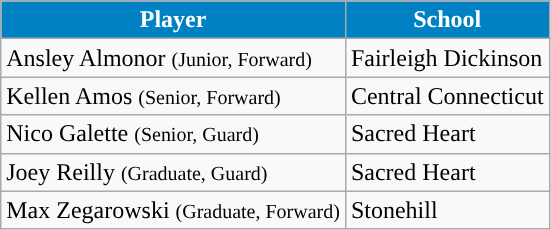<table class="wikitable" border="1">
<tr>
<th align="center" style="background:#0081C4; color:#FFFFFF;">Player</th>
<th align="center" style="background:#0081C4; color:#FFFFFF;">School</th>
</tr>
<tr>
<td>Ansley Almonor <small>(Junior, Forward)</small></td>
<td style=>Fairleigh Dickinson</td>
</tr>
<tr>
<td>Kellen Amos <small>(Senior, Forward)</small></td>
<td style=>Central Connecticut</td>
</tr>
<tr>
<td>Nico Galette <small>(Senior, Guard)</small></td>
<td style=>Sacred Heart</td>
</tr>
<tr>
<td>Joey Reilly <small>(Graduate, Guard)</small></td>
<td style=>Sacred Heart</td>
</tr>
<tr>
<td>Max Zegarowski <small>(Graduate, Forward)</small></td>
<td style=>Stonehill</td>
</tr>
</table>
